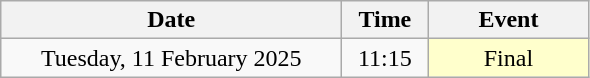<table class = "wikitable" style="text-align:center;">
<tr>
<th width=220>Date</th>
<th width=50>Time</th>
<th width=100>Event</th>
</tr>
<tr>
<td>Tuesday, 11 February 2025</td>
<td>11:15</td>
<td bgcolor=ffffcc>Final</td>
</tr>
</table>
